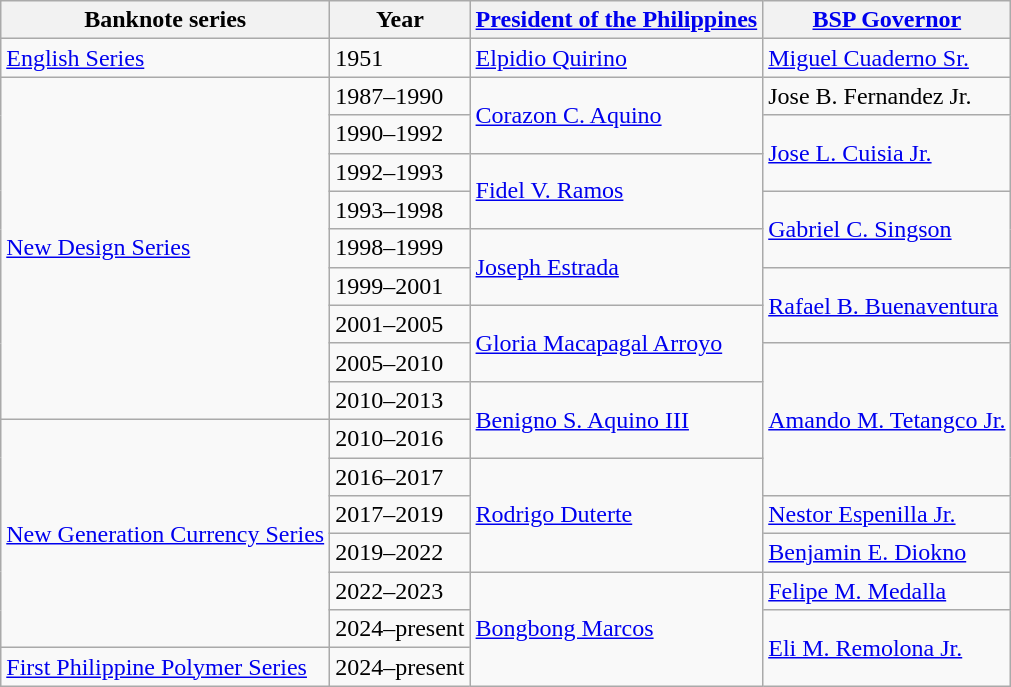<table class="wikitable sortable">
<tr>
<th>Banknote series</th>
<th>Year</th>
<th><a href='#'>President of the Philippines</a></th>
<th><a href='#'>BSP Governor</a></th>
</tr>
<tr>
<td><a href='#'>English Series</a></td>
<td>1951</td>
<td><a href='#'>Elpidio Quirino</a></td>
<td><a href='#'>Miguel Cuaderno Sr.</a></td>
</tr>
<tr>
<td rowspan="9"><a href='#'>New Design Series</a></td>
<td>1987–1990</td>
<td rowspan="2"><a href='#'>Corazon C. Aquino</a></td>
<td>Jose B. Fernandez Jr.</td>
</tr>
<tr>
<td>1990–1992</td>
<td rowspan="2"><a href='#'>Jose L. Cuisia Jr.</a></td>
</tr>
<tr>
<td>1992–1993</td>
<td rowspan="2"><a href='#'>Fidel V. Ramos</a></td>
</tr>
<tr>
<td>1993–1998</td>
<td rowspan="2"><a href='#'>Gabriel C. Singson</a></td>
</tr>
<tr>
<td>1998–1999</td>
<td rowspan="2"><a href='#'>Joseph Estrada</a></td>
</tr>
<tr>
<td>1999–2001</td>
<td rowspan="2"><a href='#'>Rafael B. Buenaventura</a></td>
</tr>
<tr>
<td>2001–2005</td>
<td rowspan="2"><a href='#'>Gloria Macapagal Arroyo</a></td>
</tr>
<tr>
<td>2005–2010</td>
<td rowspan="4"><a href='#'>Amando M. Tetangco Jr.</a></td>
</tr>
<tr>
<td>2010–2013</td>
<td rowspan="2"><a href='#'>Benigno S. Aquino III</a></td>
</tr>
<tr>
<td rowspan="6"><a href='#'>New Generation Currency Series</a></td>
<td>2010–2016</td>
</tr>
<tr>
<td>2016–2017</td>
<td rowspan="3"><a href='#'>Rodrigo Duterte</a></td>
</tr>
<tr>
<td>2017–2019</td>
<td><a href='#'>Nestor Espenilla Jr.</a></td>
</tr>
<tr>
<td>2019–2022</td>
<td><a href='#'>Benjamin E. Diokno</a></td>
</tr>
<tr>
<td>2022–2023</td>
<td rowspan="3"><a href='#'>Bongbong Marcos</a></td>
<td><a href='#'>Felipe M. Medalla</a></td>
</tr>
<tr>
<td>2024–present</td>
<td rowspan="2"><a href='#'>Eli M. Remolona Jr.</a></td>
</tr>
<tr>
<td><a href='#'>First Philippine Polymer Series</a></td>
<td>2024–present</td>
</tr>
</table>
